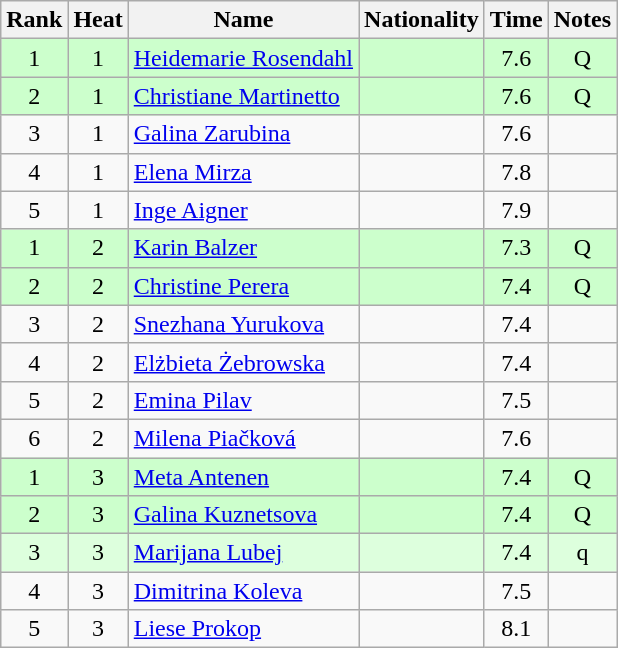<table class="wikitable sortable" style="text-align:center">
<tr>
<th>Rank</th>
<th>Heat</th>
<th>Name</th>
<th>Nationality</th>
<th>Time</th>
<th>Notes</th>
</tr>
<tr bgcolor=ccffcc>
<td>1</td>
<td>1</td>
<td align="left"><a href='#'>Heidemarie Rosendahl</a></td>
<td align=left></td>
<td>7.6</td>
<td>Q</td>
</tr>
<tr bgcolor=ccffcc>
<td>2</td>
<td>1</td>
<td align="left"><a href='#'>Christiane Martinetto</a></td>
<td align=left></td>
<td>7.6</td>
<td>Q</td>
</tr>
<tr>
<td>3</td>
<td>1</td>
<td align="left"><a href='#'>Galina Zarubina</a></td>
<td align=left></td>
<td>7.6</td>
<td></td>
</tr>
<tr>
<td>4</td>
<td>1</td>
<td align="left"><a href='#'>Elena Mirza</a></td>
<td align=left></td>
<td>7.8</td>
<td></td>
</tr>
<tr>
<td>5</td>
<td>1</td>
<td align="left"><a href='#'>Inge Aigner</a></td>
<td align=left></td>
<td>7.9</td>
<td></td>
</tr>
<tr bgcolor=ccffcc>
<td>1</td>
<td>2</td>
<td align="left"><a href='#'>Karin Balzer</a></td>
<td align=left></td>
<td>7.3</td>
<td>Q</td>
</tr>
<tr bgcolor=ccffcc>
<td>2</td>
<td>2</td>
<td align="left"><a href='#'>Christine Perera</a></td>
<td align=left></td>
<td>7.4</td>
<td>Q</td>
</tr>
<tr>
<td>3</td>
<td>2</td>
<td align="left"><a href='#'>Snezhana Yurukova</a></td>
<td align=left></td>
<td>7.4</td>
<td></td>
</tr>
<tr>
<td>4</td>
<td>2</td>
<td align="left"><a href='#'>Elżbieta Żebrowska</a></td>
<td align=left></td>
<td>7.4</td>
<td></td>
</tr>
<tr>
<td>5</td>
<td>2</td>
<td align="left"><a href='#'>Emina Pilav</a></td>
<td align=left></td>
<td>7.5</td>
<td></td>
</tr>
<tr>
<td>6</td>
<td>2</td>
<td align="left"><a href='#'>Milena Piačková</a></td>
<td align=left></td>
<td>7.6</td>
<td></td>
</tr>
<tr bgcolor=ccffcc>
<td>1</td>
<td>3</td>
<td align="left"><a href='#'>Meta Antenen</a></td>
<td align=left></td>
<td>7.4</td>
<td>Q</td>
</tr>
<tr bgcolor=ccffcc>
<td>2</td>
<td>3</td>
<td align="left"><a href='#'>Galina Kuznetsova</a></td>
<td align=left></td>
<td>7.4</td>
<td>Q</td>
</tr>
<tr bgcolor=ddffdd>
<td>3</td>
<td>3</td>
<td align="left"><a href='#'>Marijana Lubej</a></td>
<td align=left></td>
<td>7.4</td>
<td>q</td>
</tr>
<tr>
<td>4</td>
<td>3</td>
<td align="left"><a href='#'>Dimitrina Koleva</a></td>
<td align=left></td>
<td>7.5</td>
<td></td>
</tr>
<tr>
<td>5</td>
<td>3</td>
<td align="left"><a href='#'>Liese Prokop</a></td>
<td align=left></td>
<td>8.1</td>
<td></td>
</tr>
</table>
